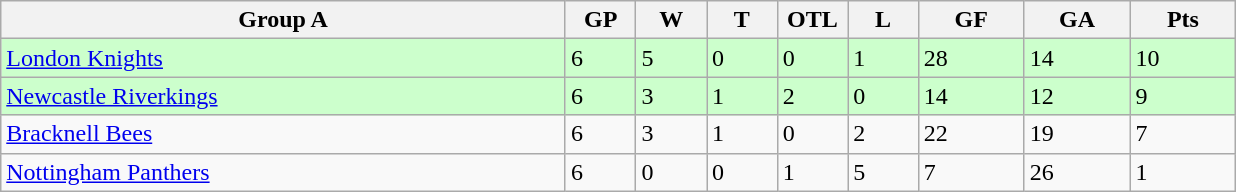<table class="wikitable">
<tr>
<th width="40%">Group A</th>
<th width="5%">GP</th>
<th width="5%">W</th>
<th width="5%">T</th>
<th width="5%">OTL</th>
<th width="5%">L</th>
<th width="7.5%">GF</th>
<th width="7.5%">GA</th>
<th width="7.5%">Pts</th>
</tr>
<tr bgcolor="#CCFFCC">
<td><a href='#'>London Knights</a></td>
<td>6</td>
<td>5</td>
<td>0</td>
<td>0</td>
<td>1</td>
<td>28</td>
<td>14</td>
<td>10</td>
</tr>
<tr bgcolor="#CCFFCC">
<td><a href='#'>Newcastle Riverkings</a></td>
<td>6</td>
<td>3</td>
<td>1</td>
<td>2</td>
<td>0</td>
<td>14</td>
<td>12</td>
<td>9</td>
</tr>
<tr>
<td><a href='#'>Bracknell Bees</a></td>
<td>6</td>
<td>3</td>
<td>1</td>
<td>0</td>
<td>2</td>
<td>22</td>
<td>19</td>
<td>7</td>
</tr>
<tr>
<td><a href='#'>Nottingham Panthers</a></td>
<td>6</td>
<td>0</td>
<td>0</td>
<td>1</td>
<td>5</td>
<td>7</td>
<td>26</td>
<td>1</td>
</tr>
</table>
